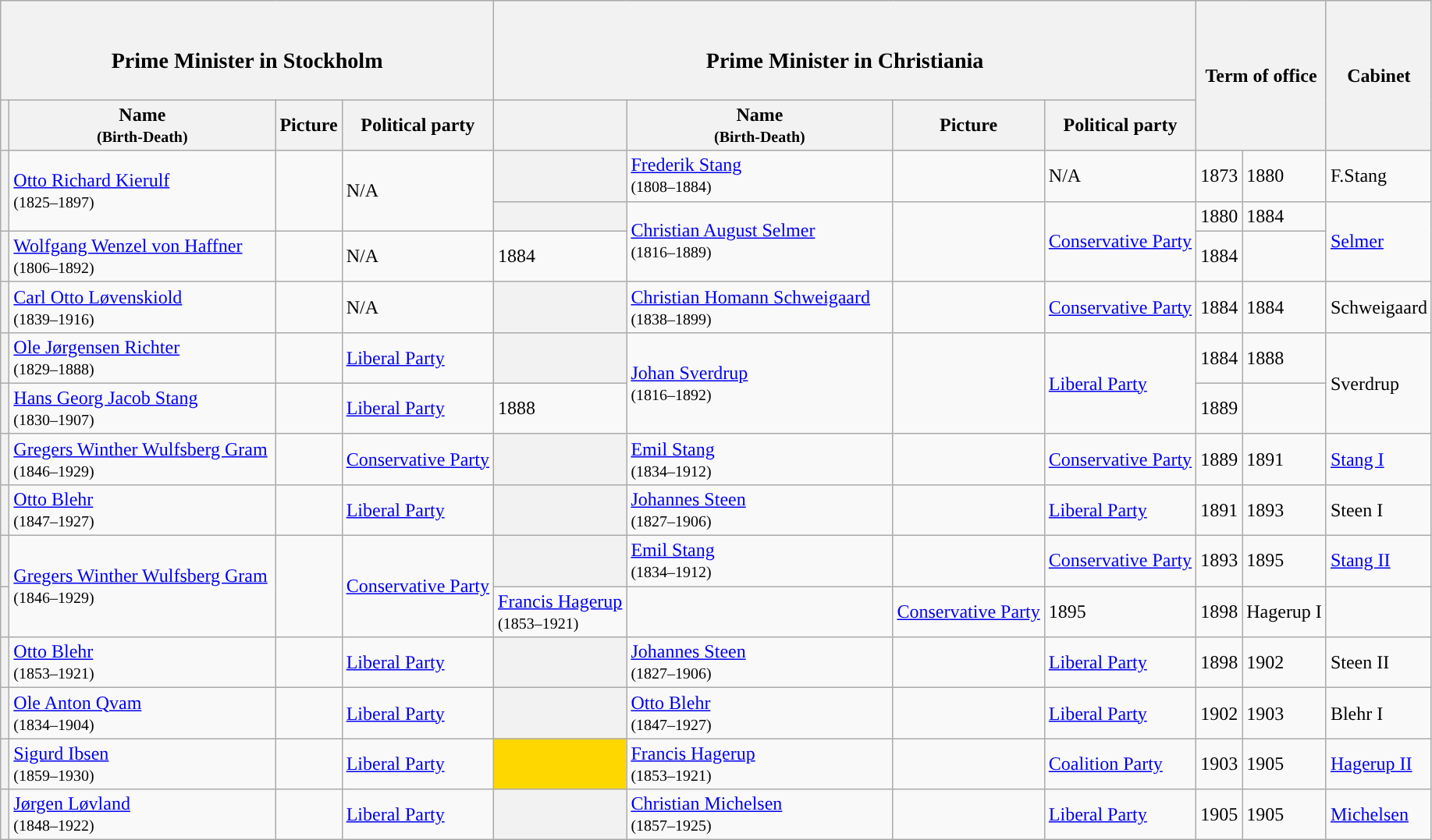<table class="wikitable">
<tr>
<th colspan=4><br><h3>Prime Minister in Stockholm</h3></th>
<th colspan=4><br><h3>Prime Minister in Christiania</h3></th>
<th colspan=2 rowspan=2>Term of office</th>
<th rowspan=2>Cabinet</th>
</tr>
<tr>
<th></th>
<th width=220>Name<br><small>(Birth-Death)</small></th>
<th>Picture</th>
<th>Political party</th>
<th></th>
<th width=220>Name<br><small>(Birth-Death)</small></th>
<th>Picture</th>
<th>Political party</th>
</tr>
<tr>
<th rowspan=2></th>
<td rowspan=2><a href='#'>Otto Richard Kierulf</a><br><small>(1825–1897)</small></td>
<td rowspan=2></td>
<td rowspan=2>N/A</td>
<th rowspan=1></th>
<td rowspan=1><a href='#'>Frederik Stang</a><br><small>(1808–1884)</small></td>
<td rowspan=1></td>
<td>N/A</td>
<td>1873</td>
<td>1880</td>
<td>F.Stang</td>
</tr>
<tr>
<th style="background:"></th>
<td rowspan=2><a href='#'>Christian August Selmer</a><br><small>(1816–1889)</small></td>
<td rowspan=2></td>
<td rowspan=2><a href='#'>Conservative Party</a></td>
<td rowspan=1>1880</td>
<td rowspan=1>1884</td>
<td rowspan=2><a href='#'>Selmer</a></td>
</tr>
<tr>
<th></th>
<td><a href='#'>Wolfgang Wenzel von Haffner</a><br><small>(1806–1892)</small><br></td>
<td></td>
<td>N/A</td>
<td>1884</td>
<td>1884</td>
</tr>
<tr>
<th></th>
<td><a href='#'>Carl Otto Løvenskiold</a><br><small>(1839–1916)</small></td>
<td></td>
<td>N/A</td>
<th style="background:"></th>
<td><a href='#'>Christian Homann Schweigaard</a><br><small>(1838–1899)</small></td>
<td></td>
<td><a href='#'>Conservative Party</a></td>
<td>1884</td>
<td>1884</td>
<td>Schweigaard</td>
</tr>
<tr>
<th style="background:"></th>
<td><a href='#'>Ole Jørgensen Richter</a><br><small>(1829–1888)</small></td>
<td></td>
<td><a href='#'>Liberal Party</a></td>
<th style="background:"></th>
<td rowspan=2><a href='#'>Johan Sverdrup</a><br><small>(1816–1892)</small></td>
<td rowspan=2></td>
<td rowspan=2><a href='#'>Liberal Party</a></td>
<td>1884</td>
<td>1888</td>
<td rowspan=2>Sverdrup<br></td>
</tr>
<tr>
<th style="background:"></th>
<td><a href='#'>Hans Georg Jacob Stang</a><br><small>(1830–1907)</small></td>
<td></td>
<td><a href='#'>Liberal Party</a></td>
<td>1888</td>
<td>1889</td>
</tr>
<tr>
<th style="background:"></th>
<td><a href='#'>Gregers Winther Wulfsberg Gram</a><br><small>(1846–1929)</small></td>
<td></td>
<td><a href='#'>Conservative Party</a></td>
<th style="background:"></th>
<td><a href='#'>Emil Stang</a><br><small>(1834–1912)</small></td>
<td></td>
<td><a href='#'>Conservative Party</a></td>
<td>1889</td>
<td>1891</td>
<td><a href='#'>Stang I</a><br></td>
</tr>
<tr>
<th style="background:"></th>
<td><a href='#'>Otto Blehr</a><br><small>(1847–1927)</small></td>
<td></td>
<td><a href='#'>Liberal Party</a></td>
<th style="background:"></th>
<td><a href='#'>Johannes Steen</a><br><small>(1827–1906)</small></td>
<td></td>
<td><a href='#'>Liberal Party</a></td>
<td>1891</td>
<td>1893</td>
<td>Steen I<br></td>
</tr>
<tr>
<th style="background:"></th>
<td rowspan=2><a href='#'>Gregers Winther Wulfsberg Gram</a><br><small>(1846–1929)</small></td>
<td rowspan=2></td>
<td rowspan=2><a href='#'>Conservative Party</a></td>
<th style="background:"></th>
<td><a href='#'>Emil Stang</a><br><small>(1834–1912)</small></td>
<td></td>
<td><a href='#'>Conservative Party</a></td>
<td>1893</td>
<td>1895</td>
<td><a href='#'>Stang II</a><br></td>
</tr>
<tr>
<th style="background:"></th>
<td><a href='#'>Francis Hagerup</a><br><small>(1853–1921)</small></td>
<td></td>
<td><a href='#'>Conservative Party</a></td>
<td>1895</td>
<td>1898</td>
<td>Hagerup I<br></td>
</tr>
<tr>
<th style="background:"></th>
<td><a href='#'>Otto Blehr</a><br><small>(1853–1921)</small></td>
<td></td>
<td><a href='#'>Liberal Party</a></td>
<th style="background:"></th>
<td><a href='#'>Johannes Steen</a><br><small>(1827–1906)</small></td>
<td></td>
<td><a href='#'>Liberal Party</a></td>
<td>1898</td>
<td>1902</td>
<td>Steen II<br></td>
</tr>
<tr>
<th style="background:"></th>
<td><a href='#'>Ole Anton Qvam</a><br><small>(1834–1904)</small></td>
<td></td>
<td><a href='#'>Liberal Party</a></td>
<th style="background:"></th>
<td><a href='#'>Otto Blehr</a><br><small>(1847–1927)</small></td>
<td></td>
<td><a href='#'>Liberal Party</a></td>
<td>1902</td>
<td>1903</td>
<td>Blehr I<br></td>
</tr>
<tr>
<th style="background:"></th>
<td><a href='#'>Sigurd Ibsen</a><br><small>(1859–1930)</small></td>
<td></td>
<td><a href='#'>Liberal Party</a></td>
<td style="background:gold;"></td>
<td><a href='#'>Francis Hagerup</a><br><small>(1853–1921)</small></td>
<td></td>
<td><a href='#'>Coalition Party</a></td>
<td>1903</td>
<td>1905</td>
<td><a href='#'>Hagerup II</a><br></td>
</tr>
<tr>
<th style="background:"></th>
<td><a href='#'>Jørgen Løvland</a><br><small>(1848–1922)</small></td>
<td></td>
<td><a href='#'>Liberal Party</a></td>
<th style="background:"></th>
<td><a href='#'>Christian Michelsen</a><br><small>(1857–1925)</small></td>
<td></td>
<td><a href='#'>Liberal Party</a></td>
<td>1905</td>
<td>1905</td>
<td><a href='#'>Michelsen</a><br></td>
</tr>
</table>
